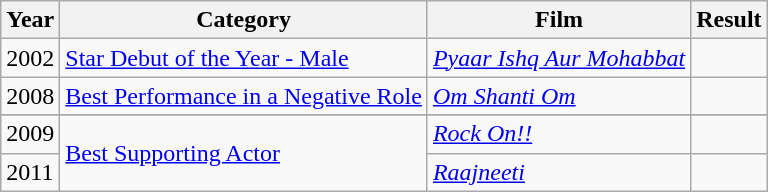<table class="wikitable">
<tr>
<th>Year</th>
<th>Category</th>
<th>Film</th>
<th>Result</th>
</tr>
<tr>
<td>2002</td>
<td><a href='#'>Star Debut of the Year - Male</a></td>
<td><em><a href='#'>Pyaar Ishq Aur Mohabbat</a></em></td>
<td></td>
</tr>
<tr>
<td>2008</td>
<td><a href='#'>Best Performance in a Negative Role</a></td>
<td><em><a href='#'>Om Shanti Om</a></em></td>
<td></td>
</tr>
<tr>
</tr>
<tr>
<td>2009</td>
<td rowspan="2"><a href='#'>Best Supporting Actor</a></td>
<td><em><a href='#'>Rock On!!</a></em></td>
<td></td>
</tr>
<tr>
<td>2011</td>
<td><em><a href='#'>Raajneeti</a></em></td>
<td></td>
</tr>
</table>
